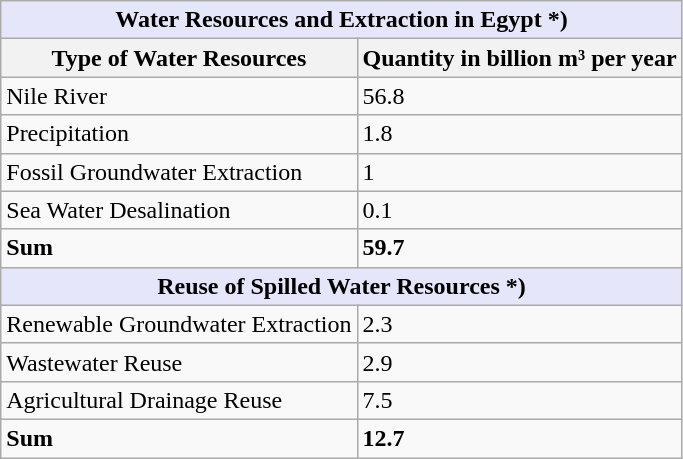<table class="wikitable">
<tr>
<th style="background:lavender;" colspan="2">Water Resources and Extraction in Egypt *)</th>
</tr>
<tr>
<th>Type of Water Resources<br></th>
<th>Quantity in billion m³ per year<br></th>
</tr>
<tr>
<td>Nile River</td>
<td>56.8</td>
</tr>
<tr>
<td>Precipitation</td>
<td>1.8</td>
</tr>
<tr>
<td>Fossil Groundwater Extraction</td>
<td>1</td>
</tr>
<tr>
<td>Sea Water Desalination</td>
<td>0.1</td>
</tr>
<tr>
<td><strong>Sum</strong></td>
<td><strong>59.7</strong></td>
</tr>
<tr>
<th style="background:lavender;" colspan="2">Reuse of Spilled Water Resources *)</th>
</tr>
<tr>
<td>Renewable Groundwater Extraction</td>
<td>2.3</td>
</tr>
<tr>
<td>Wastewater Reuse</td>
<td>2.9</td>
</tr>
<tr>
<td>Agricultural Drainage Reuse</td>
<td>7.5</td>
</tr>
<tr>
<td><strong>Sum</strong></td>
<td><strong>12.7</strong></td>
</tr>
</table>
